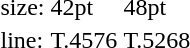<table style="margin-left:40px;">
<tr>
<td>size:</td>
<td>42pt</td>
<td>48pt</td>
</tr>
<tr>
<td>line:</td>
<td>T.4576</td>
<td>T.5268</td>
</tr>
</table>
